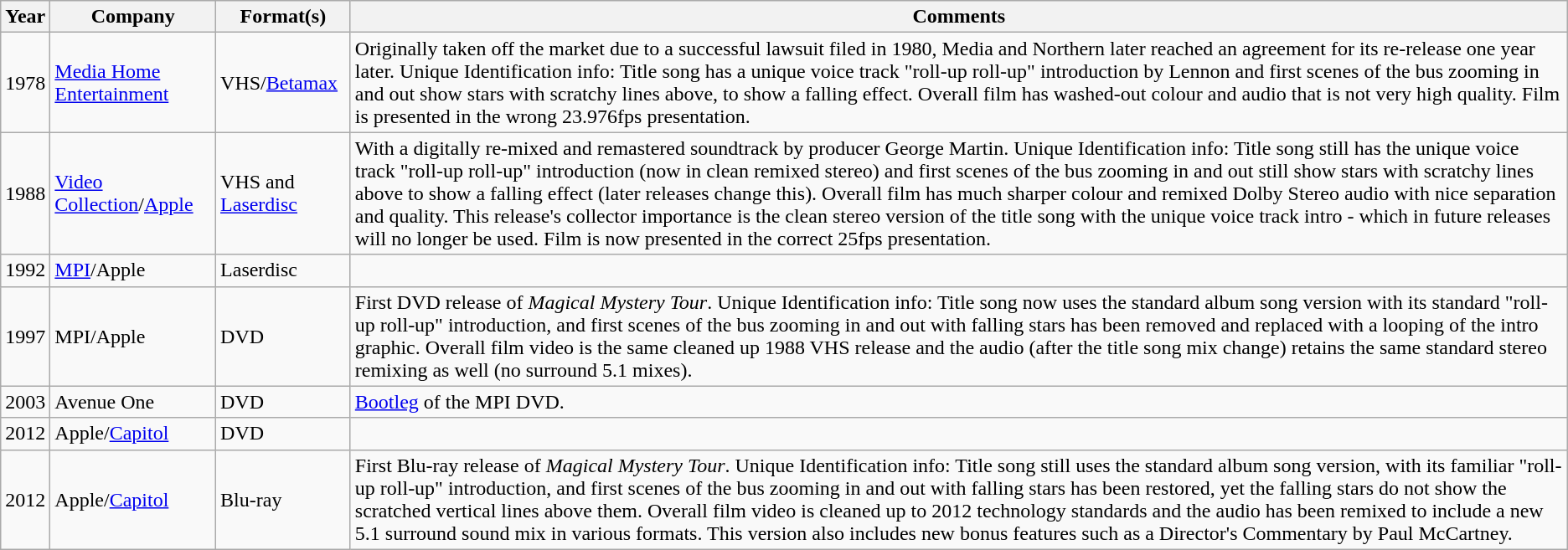<table class="wikitable">
<tr>
<th scope="col">Year</th>
<th scope="col">Company</th>
<th scope="col">Format(s)</th>
<th scope="col">Comments</th>
</tr>
<tr>
<td>1978</td>
<td><a href='#'>Media Home Entertainment</a></td>
<td>VHS/<a href='#'>Betamax</a></td>
<td>Originally taken off the market due to a successful lawsuit filed in 1980, Media and Northern later reached an agreement for its re-release one year later. Unique Identification info: Title song has a unique voice track "roll-up roll-up" introduction by Lennon and first scenes of the bus zooming in and out show stars with scratchy lines above, to show a falling effect. Overall film has washed-out colour and audio that is not very high quality. Film is presented in the wrong 23.976fps presentation.</td>
</tr>
<tr>
<td>1988</td>
<td><a href='#'>Video Collection</a>/<a href='#'>Apple</a></td>
<td>VHS and <a href='#'>Laserdisc</a></td>
<td>With a digitally re-mixed and remastered soundtrack by producer George Martin. Unique Identification info: Title song still has the unique voice track "roll-up roll-up" introduction (now in clean remixed stereo) and first scenes of the bus zooming in and out still show stars with scratchy lines above to show a falling effect (later releases change this). Overall film has much sharper colour and remixed Dolby Stereo audio with nice separation and quality. This release's collector importance is the clean stereo version of the title song with the unique voice track intro - which in future releases will no longer be used. Film is now presented in the correct 25fps presentation.</td>
</tr>
<tr>
<td>1992</td>
<td><a href='#'>MPI</a>/Apple</td>
<td>Laserdisc</td>
<td></td>
</tr>
<tr>
<td>1997</td>
<td>MPI/Apple</td>
<td>DVD</td>
<td>First DVD release of <em>Magical Mystery Tour</em>. Unique Identification info: Title song now uses the standard album song version with its standard "roll-up roll-up" introduction, and first scenes of the bus zooming in and out with falling stars has been removed and replaced with a looping of the intro graphic. Overall film video is the same cleaned up 1988 VHS release and the audio (after the title song mix change) retains the same standard stereo remixing as well (no surround 5.1 mixes).</td>
</tr>
<tr>
<td>2003</td>
<td>Avenue One</td>
<td>DVD</td>
<td><a href='#'>Bootleg</a> of the MPI DVD.</td>
</tr>
<tr>
<td>2012</td>
<td>Apple/<a href='#'>Capitol</a></td>
<td>DVD</td>
<td></td>
</tr>
<tr>
<td>2012</td>
<td>Apple/<a href='#'>Capitol</a></td>
<td>Blu-ray</td>
<td>First Blu-ray release of <em>Magical Mystery Tour</em>. Unique Identification info: Title song still uses the standard album song version, with its familiar "roll-up roll-up" introduction, and first scenes of the bus zooming in and out with falling stars has been restored, yet the falling stars do not show the scratched vertical lines above them. Overall film video is cleaned up to 2012 technology standards and the audio has been remixed to include a new 5.1 surround sound mix in various formats. This version also includes new bonus features such as a Director's Commentary by Paul McCartney.</td>
</tr>
</table>
